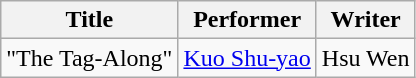<table class="wikitable">
<tr>
<th>Title</th>
<th>Performer</th>
<th>Writer</th>
</tr>
<tr>
<td>"The Tag-Along"</td>
<td><a href='#'>Kuo Shu-yao</a></td>
<td>Hsu Wen</td>
</tr>
</table>
